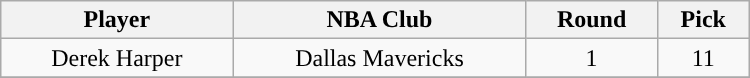<table class="wikitable" width="500">
<tr>
<th>Player</th>
<th>NBA Club</th>
<th>Round</th>
<th>Pick</th>
</tr>
<tr align="center" bgcolor="">
<td>Derek Harper</td>
<td>Dallas Mavericks</td>
<td>1</td>
<td>11</td>
</tr>
<tr align="center" bgcolor="">
</tr>
</table>
